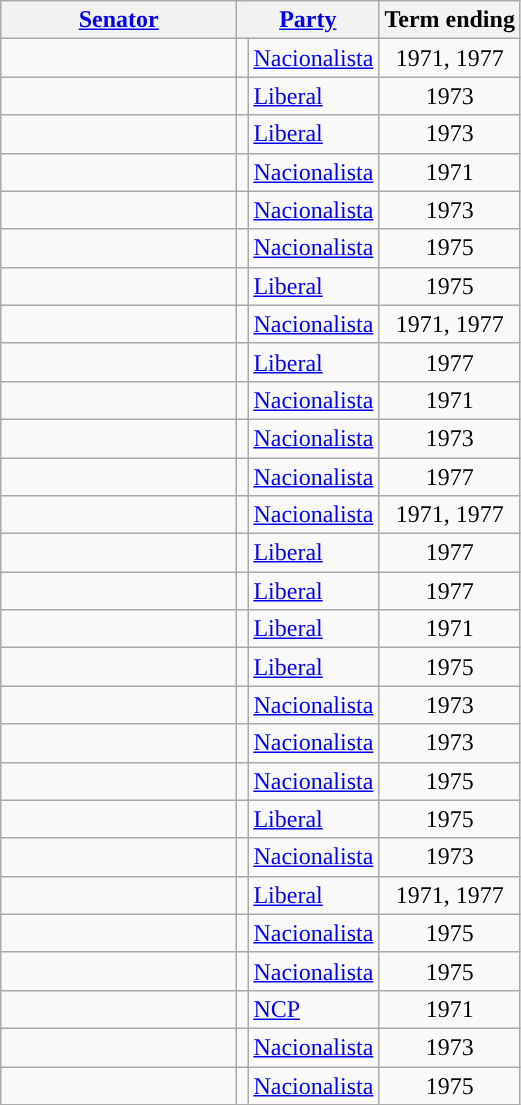<table class="wikitable sortable">
<tr>
<th width="150px"><a href='#'>Senator</a></th>
<th colspan="2"><a href='#'>Party</a></th>
<th>Term ending</th>
</tr>
<tr>
<td></td>
<td></td>
<td><a href='#'>Nacionalista</a></td>
<td align="center">1971, 1977</td>
</tr>
<tr>
<td></td>
<td></td>
<td><a href='#'>Liberal</a></td>
<td align="center">1973</td>
</tr>
<tr>
<td></td>
<td></td>
<td><a href='#'>Liberal</a></td>
<td align="center">1973</td>
</tr>
<tr>
<td></td>
<td></td>
<td><a href='#'>Nacionalista</a></td>
<td align="center">1971</td>
</tr>
<tr>
<td></td>
<td></td>
<td><a href='#'>Nacionalista</a></td>
<td align="center">1973</td>
</tr>
<tr>
<td></td>
<td></td>
<td><a href='#'>Nacionalista</a></td>
<td align="center">1975</td>
</tr>
<tr>
<td></td>
<td></td>
<td><a href='#'>Liberal</a></td>
<td align="center">1975</td>
</tr>
<tr>
<td></td>
<td></td>
<td><a href='#'>Nacionalista</a></td>
<td align="center">1971, 1977</td>
</tr>
<tr>
<td></td>
<td></td>
<td><a href='#'>Liberal</a></td>
<td align="center">1977</td>
</tr>
<tr>
<td></td>
<td></td>
<td><a href='#'>Nacionalista</a></td>
<td align="center">1971</td>
</tr>
<tr>
<td></td>
<td></td>
<td><a href='#'>Nacionalista</a></td>
<td align="center">1973</td>
</tr>
<tr>
<td></td>
<td></td>
<td><a href='#'>Nacionalista</a></td>
<td align="center">1977</td>
</tr>
<tr>
<td></td>
<td></td>
<td><a href='#'>Nacionalista</a></td>
<td align="center">1971, 1977</td>
</tr>
<tr>
<td></td>
<td></td>
<td><a href='#'>Liberal</a></td>
<td align="center">1977</td>
</tr>
<tr>
<td></td>
<td></td>
<td><a href='#'>Liberal</a></td>
<td align="center">1977</td>
</tr>
<tr>
<td></td>
<td></td>
<td><a href='#'>Liberal</a></td>
<td align="center">1971</td>
</tr>
<tr>
<td></td>
<td></td>
<td><a href='#'>Liberal</a></td>
<td align="center">1975</td>
</tr>
<tr>
<td></td>
<td></td>
<td><a href='#'>Nacionalista</a></td>
<td align="center">1973</td>
</tr>
<tr>
<td></td>
<td></td>
<td><a href='#'>Nacionalista</a></td>
<td align="center">1973</td>
</tr>
<tr>
<td></td>
<td></td>
<td><a href='#'>Nacionalista</a></td>
<td align="center">1975</td>
</tr>
<tr>
<td></td>
<td></td>
<td><a href='#'>Liberal</a></td>
<td align="center">1975</td>
</tr>
<tr>
<td></td>
<td></td>
<td><a href='#'>Nacionalista</a></td>
<td align="center">1973</td>
</tr>
<tr>
<td></td>
<td></td>
<td><a href='#'>Liberal</a></td>
<td align="center">1971, 1977</td>
</tr>
<tr>
<td></td>
<td></td>
<td><a href='#'>Nacionalista</a></td>
<td align="center">1975</td>
</tr>
<tr>
<td></td>
<td></td>
<td><a href='#'>Nacionalista</a></td>
<td align="center">1975</td>
</tr>
<tr>
<td></td>
<td></td>
<td><a href='#'>NCP</a></td>
<td align="center">1971</td>
</tr>
<tr>
<td></td>
<td></td>
<td><a href='#'>Nacionalista</a></td>
<td align="center">1973</td>
</tr>
<tr>
<td></td>
<td></td>
<td><a href='#'>Nacionalista</a></td>
<td align="center">1975</td>
</tr>
</table>
